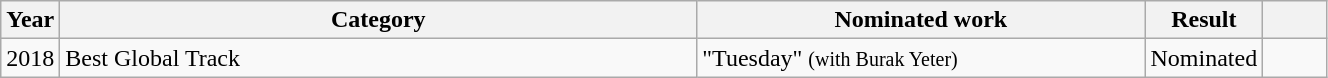<table class="wikitable plainrowheaders" style="width:70%;">
<tr>
<th scope="col" style="width:4%;">Year</th>
<th scope="col" style="width:50%;">Category</th>
<th scope="col" style="width:35%;">Nominated work</th>
<th scope="col" style="width:6%;">Result</th>
<th scope="col" style="width:6%;"></th>
</tr>
<tr>
<td>2018</td>
<td>Best Global Track</td>
<td>"Tuesday" <small>(with Burak Yeter)</small></td>
<td>Nominated</td>
<td></td>
</tr>
</table>
